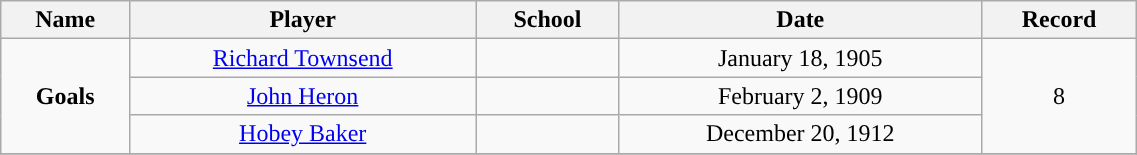<table class="wikitable" width =60%>
<tr>
<th>Name</th>
<th>Player</th>
<th>School</th>
<th>Date</th>
<th>Record</th>
</tr>
<tr align=center>
<td rowspan=3><strong>Goals</strong></td>
<td><a href='#'>Richard Townsend</a></td>
<td><strong><a href='#'></a></strong></td>
<td>January 18, 1905</td>
<td rowspan=3>8</td>
</tr>
<tr align=center>
<td><a href='#'>John Heron</a></td>
<td><strong><a href='#'></a></strong></td>
<td>February 2, 1909</td>
</tr>
<tr align=center>
<td><a href='#'>Hobey Baker</a></td>
<td><strong><a href='#'></a></strong></td>
<td>December 20, 1912</td>
</tr>
<tr>
</tr>
</table>
